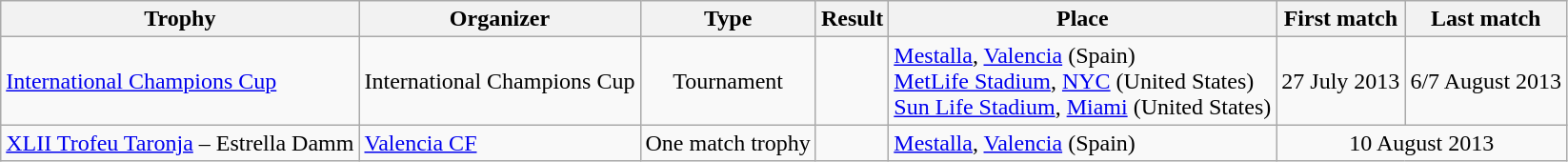<table class="wikitable">
<tr>
<th>Trophy</th>
<th>Organizer</th>
<th>Type</th>
<th>Result</th>
<th>Place</th>
<th>First match</th>
<th>Last match</th>
</tr>
<tr>
<td><a href='#'>International Champions Cup</a></td>
<td>International Champions Cup</td>
<td align="center">Tournament</td>
<td align="center"></td>
<td><a href='#'>Mestalla</a>, <a href='#'>Valencia</a> (Spain)<br><a href='#'>MetLife Stadium</a>, <a href='#'>NYC</a> (United States)<br><a href='#'>Sun Life Stadium</a>, <a href='#'>Miami</a> (United States)</td>
<td align="center">27 July 2013</td>
<td align="center">6/7 August 2013</td>
</tr>
<tr>
<td><a href='#'>XLII Trofeu Taronja</a> – Estrella Damm</td>
<td><a href='#'>Valencia CF</a></td>
<td align="center">One match trophy</td>
<td align="center"></td>
<td><a href='#'>Mestalla</a>, <a href='#'>Valencia</a> (Spain)</td>
<td colspan=2 align="center">10 August 2013</td>
</tr>
</table>
